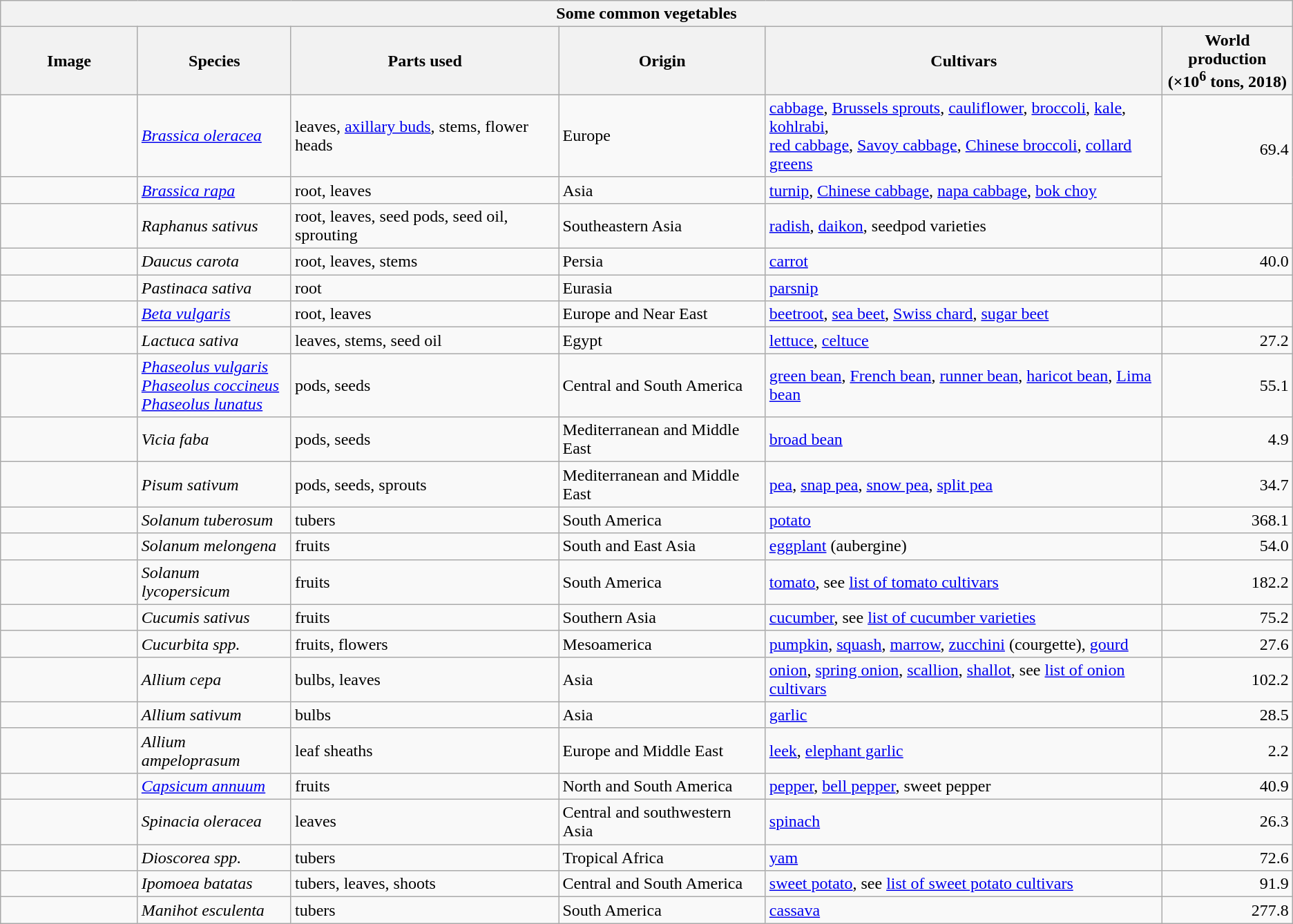<table class="wikitable sortable">
<tr>
<th style="text-align:center; " colspan="6">Some common vegetables</th>
</tr>
<tr>
<th style="width:125px;" class=unsortable>Image</th>
<th style="" class=unsortable>Species</th>
<th style="" class=unsortable>Parts used</th>
<th style="" class=unsortable>Origin</th>
<th style="" class=unsortable>Cultivars</th>
<th style="">World production<br>(×10<sup>6</sup> tons, 2018)</th>
</tr>
<tr>
<td></td>
<td><em><a href='#'>Brassica oleracea</a></em></td>
<td>leaves, <a href='#'>axillary buds</a>, stems, flower heads</td>
<td>Europe</td>
<td><a href='#'>cabbage</a>, <a href='#'>Brussels sprouts</a>, <a href='#'>cauliflower</a>, <a href='#'>broccoli</a>, <a href='#'>kale</a>, <a href='#'>kohlrabi</a>,<br><a href='#'>red cabbage</a>, <a href='#'>Savoy cabbage</a>, <a href='#'>Chinese broccoli</a>, <a href='#'>collard greens</a></td>
<td style="text-align:right" rowspan="2">69.4</td>
</tr>
<tr>
<td></td>
<td><em><a href='#'>Brassica rapa</a></em></td>
<td>root, leaves</td>
<td>Asia</td>
<td><a href='#'>turnip</a>, <a href='#'>Chinese cabbage</a>, <a href='#'>napa cabbage</a>, <a href='#'>bok choy</a></td>
</tr>
<tr>
<td></td>
<td><em>Raphanus sativus</em></td>
<td>root, leaves, seed pods, seed oil, sprouting</td>
<td>Southeastern Asia</td>
<td><a href='#'>radish</a>, <a href='#'>daikon</a>, seedpod varieties</td>
<td style="text-align:right"></td>
</tr>
<tr>
<td></td>
<td><em>Daucus carota</em></td>
<td>root, leaves, stems</td>
<td>Persia</td>
<td><a href='#'>carrot</a></td>
<td style="text-align:right">40.0</td>
</tr>
<tr>
<td></td>
<td><em>Pastinaca sativa</em></td>
<td>root</td>
<td>Eurasia</td>
<td><a href='#'>parsnip</a></td>
<td style="text-align:right"></td>
</tr>
<tr>
<td></td>
<td><em><a href='#'>Beta vulgaris</a></em></td>
<td>root, leaves</td>
<td>Europe and Near East</td>
<td><a href='#'>beetroot</a>, <a href='#'>sea beet</a>, <a href='#'>Swiss chard</a>, <a href='#'>sugar beet</a></td>
<td style="text-align:right"></td>
</tr>
<tr>
<td></td>
<td><em>Lactuca sativa</em></td>
<td>leaves, stems, seed oil</td>
<td>Egypt</td>
<td><a href='#'>lettuce</a>, <a href='#'>celtuce</a></td>
<td style="text-align:right">27.2</td>
</tr>
<tr>
<td></td>
<td><em><a href='#'>Phaseolus vulgaris</a></em><br><em><a href='#'>Phaseolus coccineus</a></em><br><em><a href='#'>Phaseolus lunatus</a></em></td>
<td>pods, seeds</td>
<td>Central and South America</td>
<td><a href='#'>green bean</a>, <a href='#'>French bean</a>, <a href='#'>runner bean</a>, <a href='#'>haricot bean</a>, <a href='#'>Lima bean</a></td>
<td style="text-align:right">55.1</td>
</tr>
<tr>
<td></td>
<td><em>Vicia faba</em></td>
<td>pods, seeds</td>
<td>Mediterranean and Middle East</td>
<td><a href='#'>broad bean</a></td>
<td style="text-align:right">4.9</td>
</tr>
<tr>
<td></td>
<td><em>Pisum sativum</em></td>
<td>pods, seeds, sprouts</td>
<td>Mediterranean and Middle East</td>
<td><a href='#'>pea</a>, <a href='#'>snap pea</a>, <a href='#'>snow pea</a>, <a href='#'>split pea</a></td>
<td style="text-align:right">34.7</td>
</tr>
<tr>
<td></td>
<td><em>Solanum tuberosum</em></td>
<td>tubers</td>
<td>South America</td>
<td><a href='#'>potato</a></td>
<td style="text-align:right">368.1</td>
</tr>
<tr>
<td></td>
<td><em>Solanum melongena</em></td>
<td>fruits</td>
<td>South and East Asia</td>
<td><a href='#'>eggplant</a> (aubergine)</td>
<td style="text-align:right">54.0</td>
</tr>
<tr>
<td></td>
<td><em>Solanum lycopersicum</em></td>
<td>fruits</td>
<td>South America</td>
<td><a href='#'>tomato</a>, see <a href='#'>list of tomato cultivars</a></td>
<td style="text-align:right">182.2</td>
</tr>
<tr>
<td></td>
<td><em>Cucumis sativus</em></td>
<td>fruits</td>
<td>Southern Asia</td>
<td><a href='#'>cucumber</a>, see <a href='#'>list of cucumber varieties</a></td>
<td style="text-align:right">75.2</td>
</tr>
<tr>
<td></td>
<td><em>Cucurbita spp.</em></td>
<td>fruits, flowers</td>
<td>Mesoamerica</td>
<td><a href='#'>pumpkin</a>, <a href='#'>squash</a>, <a href='#'>marrow</a>, <a href='#'>zucchini</a> (courgette), <a href='#'>gourd</a></td>
<td style="text-align:right">27.6</td>
</tr>
<tr>
<td></td>
<td><em>Allium cepa</em></td>
<td>bulbs, leaves</td>
<td>Asia</td>
<td><a href='#'>onion</a>, <a href='#'>spring onion</a>, <a href='#'>scallion</a>, <a href='#'>shallot</a>, see <a href='#'>list of onion cultivars</a></td>
<td style="text-align:right">102.2</td>
</tr>
<tr>
<td></td>
<td><em>Allium sativum</em></td>
<td>bulbs</td>
<td>Asia</td>
<td><a href='#'>garlic</a></td>
<td style="text-align:right">28.5</td>
</tr>
<tr>
<td></td>
<td><em>Allium ampeloprasum</em></td>
<td>leaf sheaths</td>
<td>Europe and Middle East</td>
<td><a href='#'>leek</a>, <a href='#'>elephant garlic</a></td>
<td style="text-align:right">2.2</td>
</tr>
<tr>
<td></td>
<td><em><a href='#'>Capsicum annuum</a></em></td>
<td>fruits</td>
<td>North and South America</td>
<td><a href='#'>pepper</a>, <a href='#'>bell pepper</a>, sweet pepper</td>
<td style="text-align:right">40.9</td>
</tr>
<tr>
<td></td>
<td><em>Spinacia oleracea</em></td>
<td>leaves</td>
<td>Central and southwestern Asia</td>
<td><a href='#'>spinach</a></td>
<td style="text-align:right">26.3</td>
</tr>
<tr>
<td></td>
<td><em>Dioscorea spp.</em></td>
<td>tubers</td>
<td>Tropical Africa</td>
<td><a href='#'>yam</a></td>
<td style="text-align:right">72.6</td>
</tr>
<tr>
<td></td>
<td><em>Ipomoea batatas</em></td>
<td>tubers, leaves, shoots</td>
<td>Central and South America</td>
<td><a href='#'>sweet potato</a>, see <a href='#'>list of sweet potato cultivars</a></td>
<td style="text-align:right">91.9</td>
</tr>
<tr>
<td></td>
<td><em>Manihot esculenta</em></td>
<td>tubers</td>
<td>South America</td>
<td><a href='#'>cassava</a></td>
<td style="text-align:right">277.8</td>
</tr>
</table>
